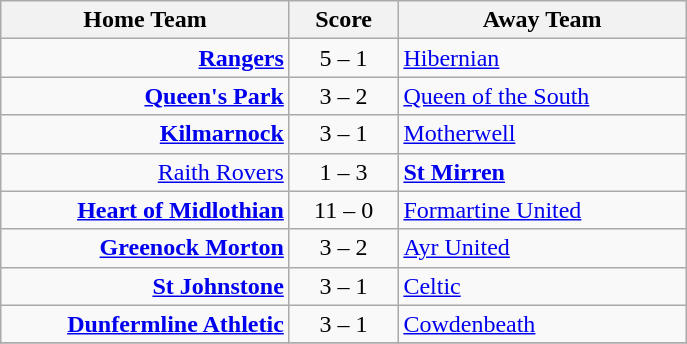<table class="wikitable" style="border-collapse: collapse;">
<tr>
<th align="right" width="185">Home Team</th>
<th align="center" width="65"> Score </th>
<th align="left" width="185">Away Team</th>
</tr>
<tr>
<td style="text-align: right;"><strong><a href='#'>Rangers</a></strong></td>
<td style="text-align: center;">5 – 1</td>
<td style="text-align: left;"><a href='#'>Hibernian</a></td>
</tr>
<tr>
<td style="text-align: right;"><strong><a href='#'>Queen's Park</a></strong></td>
<td style="text-align: center;">3 – 2 </td>
<td style="text-align: left;"><a href='#'>Queen of the South</a></td>
</tr>
<tr>
<td style="text-align: right;"><strong><a href='#'>Kilmarnock</a></strong></td>
<td style="text-align: center;">3 – 1</td>
<td style="text-align: left;"><a href='#'>Motherwell</a></td>
</tr>
<tr>
<td style="text-align: right;"><a href='#'>Raith Rovers</a></td>
<td style="text-align: center;">1 – 3</td>
<td style="text-align: left;"><strong><a href='#'>St Mirren</a></strong></td>
</tr>
<tr>
<td style="text-align: right;"><strong><a href='#'>Heart of Midlothian</a></strong></td>
<td style="text-align: center;">11 – 0</td>
<td style="text-align: left;"><a href='#'>Formartine United</a></td>
</tr>
<tr>
<td style="text-align: right;"><strong><a href='#'>Greenock Morton</a></strong></td>
<td style="text-align: center;">3 – 2</td>
<td style="text-align: left;"><a href='#'>Ayr United</a></td>
</tr>
<tr>
<td style="text-align: right;"><strong><a href='#'>St Johnstone</a></strong></td>
<td style="text-align: center;">3 – 1</td>
<td style="text-align: left;"><a href='#'>Celtic</a></td>
</tr>
<tr>
<td style="text-align: right;"><strong><a href='#'>Dunfermline Athletic</a></strong></td>
<td style="text-align: center;">3 – 1</td>
<td style="text-align: left;"><a href='#'>Cowdenbeath</a></td>
</tr>
<tr>
</tr>
</table>
